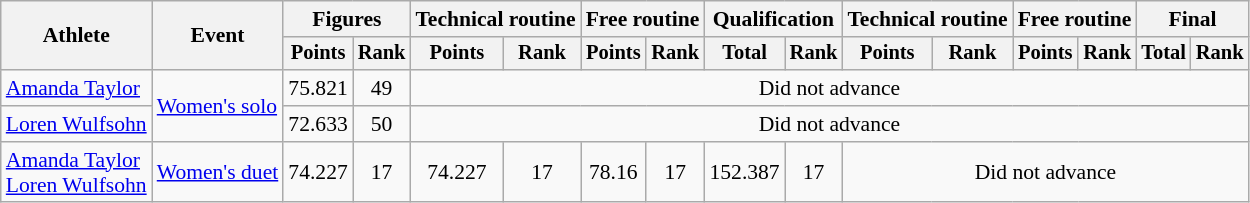<table class="wikitable" style="font-size:90%">
<tr>
<th rowspan="2">Athlete</th>
<th rowspan="2">Event</th>
<th colspan=2>Figures</th>
<th colspan=2>Technical routine</th>
<th colspan=2>Free routine</th>
<th colspan=2>Qualification</th>
<th colspan=2>Technical routine</th>
<th colspan=2>Free routine</th>
<th colspan=2>Final</th>
</tr>
<tr style="font-size:95%">
<th>Points</th>
<th>Rank</th>
<th>Points</th>
<th>Rank</th>
<th>Points</th>
<th>Rank</th>
<th>Total</th>
<th>Rank</th>
<th>Points</th>
<th>Rank</th>
<th>Points</th>
<th>Rank</th>
<th>Total</th>
<th>Rank</th>
</tr>
<tr align=center>
<td align=left><a href='#'>Amanda Taylor</a></td>
<td align=left rowspan=2><a href='#'>Women's solo</a></td>
<td>75.821</td>
<td>49</td>
<td colspan=12>Did not advance</td>
</tr>
<tr align=center>
<td align=left><a href='#'>Loren Wulfsohn</a></td>
<td>72.633</td>
<td>50</td>
<td colspan=12>Did not advance</td>
</tr>
<tr align=center>
<td align=left><a href='#'>Amanda Taylor</a><br><a href='#'>Loren Wulfsohn</a></td>
<td align=left><a href='#'>Women's duet</a></td>
<td>74.227</td>
<td>17</td>
<td>74.227</td>
<td>17</td>
<td>78.16</td>
<td>17</td>
<td>152.387</td>
<td>17</td>
<td colspan=6>Did not advance</td>
</tr>
</table>
